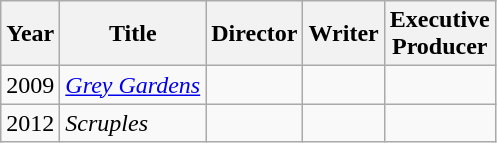<table class="wikitable">
<tr>
<th>Year</th>
<th>Title</th>
<th>Director</th>
<th>Writer</th>
<th>Executive<br>Producer</th>
</tr>
<tr>
<td>2009</td>
<td><em><a href='#'>Grey Gardens</a></em></td>
<td></td>
<td></td>
<td></td>
</tr>
<tr>
<td>2012</td>
<td><em>Scruples</em></td>
<td></td>
<td></td>
<td></td>
</tr>
</table>
